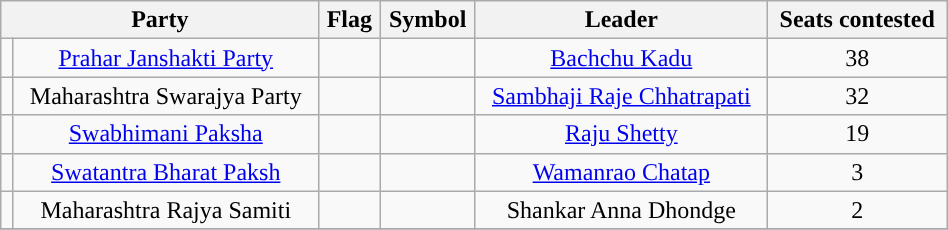<table class="wikitable" width="50%" style="text-align:center;">
<tr>
<th colspan="2">Party</th>
<th>Flag</th>
<th>Symbol</th>
<th>Leader</th>
<th>Seats contested</th>
</tr>
<tr>
<td style="text-align:center; background:"></td>
<td style="text-align:center"><a href='#'>Prahar Janshakti Party</a></td>
<td></td>
<td></td>
<td><a href='#'>Bachchu Kadu</a></td>
<td>38</td>
</tr>
<tr>
<td></td>
<td>Maharashtra Swarajya Party</td>
<td></td>
<td></td>
<td><a href='#'>Sambhaji Raje Chhatrapati</a></td>
<td>32</td>
</tr>
<tr>
<td></td>
<td><a href='#'>Swabhimani Paksha</a></td>
<td></td>
<td></td>
<td><a href='#'>Raju Shetty</a></td>
<td>19</td>
</tr>
<tr>
<td></td>
<td><a href='#'>Swatantra Bharat Paksh</a></td>
<td></td>
<td></td>
<td><a href='#'>Wamanrao Chatap</a></td>
<td>3</td>
</tr>
<tr>
<td></td>
<td>Maharashtra Rajya Samiti</td>
<td></td>
<td></td>
<td>Shankar Anna Dhondge</td>
<td>2</td>
</tr>
<tr>
</tr>
</table>
